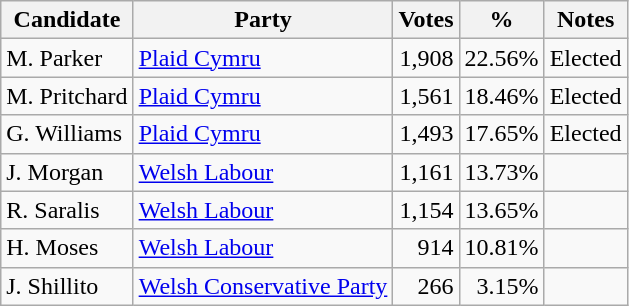<table class=wikitable style=text-align:right>
<tr>
<th>Candidate</th>
<th>Party</th>
<th>Votes</th>
<th>%</th>
<th>Notes</th>
</tr>
<tr>
<td align=left>M. Parker</td>
<td align=left><a href='#'>Plaid Cymru</a></td>
<td>1,908</td>
<td>22.56%</td>
<td align=left>Elected</td>
</tr>
<tr>
<td align=left>M. Pritchard</td>
<td align=left><a href='#'>Plaid Cymru</a></td>
<td>1,561</td>
<td>18.46%</td>
<td align=left>Elected</td>
</tr>
<tr>
<td align=left>G. Williams</td>
<td align=left><a href='#'>Plaid Cymru</a></td>
<td>1,493</td>
<td>17.65%</td>
<td align=left>Elected</td>
</tr>
<tr>
<td align=left>J. Morgan</td>
<td align=left><a href='#'>Welsh Labour</a></td>
<td>1,161</td>
<td>13.73%</td>
<td></td>
</tr>
<tr>
<td align=left>R. Saralis</td>
<td align=left><a href='#'>Welsh Labour</a></td>
<td>1,154</td>
<td>13.65%</td>
<td></td>
</tr>
<tr>
<td align=left>H. Moses</td>
<td align=left><a href='#'>Welsh Labour</a></td>
<td>914</td>
<td>10.81%</td>
<td></td>
</tr>
<tr>
<td align=left>J. Shillito</td>
<td align=left><a href='#'>Welsh Conservative Party</a></td>
<td>266</td>
<td>3.15%</td>
<td></td>
</tr>
</table>
